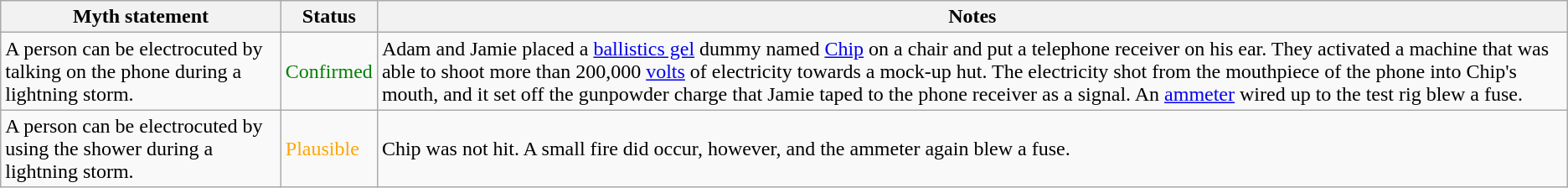<table class="wikitable plainrowheaders">
<tr>
<th>Myth statement</th>
<th>Status</th>
<th>Notes</th>
</tr>
<tr>
<td>A person can be electrocuted by talking on the phone during a lightning storm.</td>
<td style="color:green">Confirmed</td>
<td>Adam and Jamie placed a <a href='#'>ballistics gel</a> dummy named <a href='#'>Chip</a> on a chair and put a telephone receiver on his ear. They activated a machine that was able to shoot more than 200,000 <a href='#'>volts</a> of electricity towards a mock-up hut. The electricity shot from the mouthpiece of the phone into Chip's mouth, and it set off the gunpowder charge that Jamie taped to the phone receiver as a signal. An <a href='#'>ammeter</a> wired up to the test rig blew a fuse.</td>
</tr>
<tr>
<td>A person can be electrocuted by using the shower during a lightning storm.</td>
<td style="color:orange">Plausible</td>
<td>Chip was not hit. A small fire did occur, however, and the ammeter again blew a fuse.</td>
</tr>
</table>
